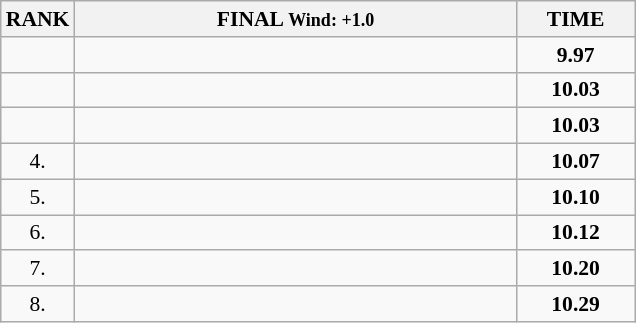<table class="wikitable" style="border-collapse: collapse; font-size: 90%;">
<tr>
<th>RANK</th>
<th style="width: 20em">FINAL <small>Wind: +1.0</small></th>
<th style="width: 5em">TIME</th>
</tr>
<tr>
<td align="center"></td>
<td></td>
<td align="center"><strong>9.97</strong></td>
</tr>
<tr>
<td align="center"></td>
<td></td>
<td align="center"><strong>10.03</strong></td>
</tr>
<tr>
<td align="center"></td>
<td></td>
<td align="center"><strong>10.03</strong></td>
</tr>
<tr>
<td align="center">4.</td>
<td></td>
<td align="center"><strong>10.07</strong></td>
</tr>
<tr>
<td align="center">5.</td>
<td></td>
<td align="center"><strong>10.10</strong></td>
</tr>
<tr>
<td align="center">6.</td>
<td></td>
<td align="center"><strong>10.12</strong></td>
</tr>
<tr>
<td align="center">7.</td>
<td></td>
<td align="center"><strong>10.20</strong></td>
</tr>
<tr>
<td align="center">8.</td>
<td></td>
<td align="center"><strong>10.29</strong></td>
</tr>
</table>
